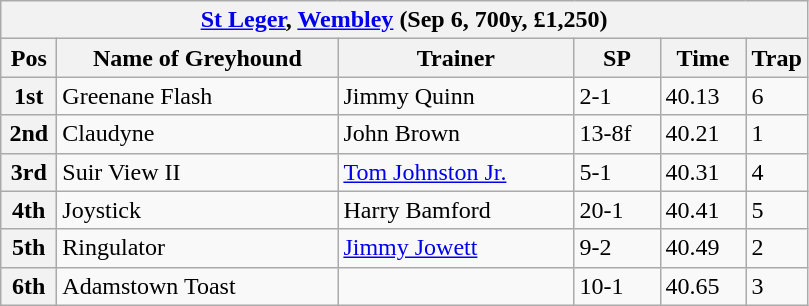<table class="wikitable">
<tr>
<th colspan="6"><a href='#'>St Leger</a>, <a href='#'>Wembley</a> (Sep 6, 700y, £1,250)</th>
</tr>
<tr>
<th width=30>Pos</th>
<th width=180>Name of Greyhound</th>
<th width=150>Trainer</th>
<th width=50>SP</th>
<th width=50>Time</th>
<th width=30>Trap</th>
</tr>
<tr>
<th>1st</th>
<td>Greenane Flash</td>
<td>Jimmy Quinn</td>
<td>2-1</td>
<td>40.13</td>
<td>6</td>
</tr>
<tr>
<th>2nd</th>
<td>Claudyne</td>
<td>John Brown</td>
<td>13-8f</td>
<td>40.21</td>
<td>1</td>
</tr>
<tr>
<th>3rd</th>
<td>Suir View II</td>
<td><a href='#'>Tom Johnston Jr.</a></td>
<td>5-1</td>
<td>40.31</td>
<td>4</td>
</tr>
<tr>
<th>4th</th>
<td>Joystick</td>
<td>Harry Bamford</td>
<td>20-1</td>
<td>40.41</td>
<td>5</td>
</tr>
<tr>
<th>5th</th>
<td>Ringulator</td>
<td><a href='#'>Jimmy Jowett</a></td>
<td>9-2</td>
<td>40.49</td>
<td>2</td>
</tr>
<tr>
<th>6th</th>
<td>Adamstown Toast</td>
<td></td>
<td>10-1</td>
<td>40.65</td>
<td>3</td>
</tr>
</table>
